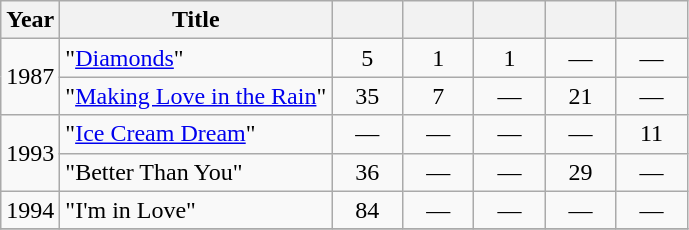<table class="wikitable">
<tr>
<th>Year</th>
<th>Title</th>
<th width="40"></th>
<th width="40"></th>
<th width="40"></th>
<th width="40"></th>
<th width="40"></th>
</tr>
<tr>
<td rowspan="2">1987</td>
<td>"<a href='#'>Diamonds</a>" </td>
<td align="center">5</td>
<td align="center">1</td>
<td align="center">1</td>
<td align="center">—</td>
<td align="center">—</td>
</tr>
<tr>
<td>"<a href='#'>Making Love in the Rain</a>" </td>
<td align="center">35</td>
<td align="center">7</td>
<td align="center">—</td>
<td align="center">21</td>
<td align="center">—</td>
</tr>
<tr>
<td rowspan="2">1993</td>
<td>"<a href='#'>Ice Cream Dream</a>" </td>
<td align="center">—</td>
<td align="center">—</td>
<td align="center">—</td>
<td align="center">—</td>
<td align="center">11</td>
</tr>
<tr>
<td>"Better Than You"</td>
<td align="center">36</td>
<td align="center">—</td>
<td align="center">—</td>
<td align="center">29</td>
<td align="center">—</td>
</tr>
<tr>
<td rowspan="1">1994</td>
<td>"I'm in Love"</td>
<td align="center">84</td>
<td align="center">—</td>
<td align="center">—</td>
<td align="center">—</td>
<td align="center">—</td>
</tr>
<tr>
</tr>
</table>
